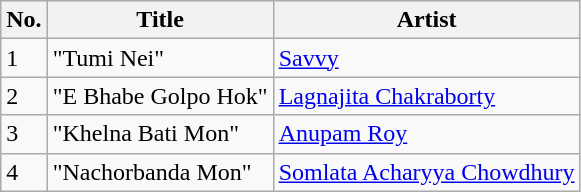<table class="wikitable">
<tr>
<th>No.</th>
<th>Title</th>
<th>Artist</th>
</tr>
<tr>
<td>1</td>
<td>"Tumi Nei"</td>
<td><a href='#'>Savvy</a></td>
</tr>
<tr>
<td>2</td>
<td>"E Bhabe Golpo Hok"</td>
<td><a href='#'>Lagnajita Chakraborty</a></td>
</tr>
<tr>
<td>3</td>
<td>"Khelna Bati Mon"</td>
<td><a href='#'>Anupam Roy</a></td>
</tr>
<tr>
<td>4</td>
<td>"Nachorbanda Mon"</td>
<td><a href='#'>Somlata Acharyya Chowdhury</a></td>
</tr>
</table>
